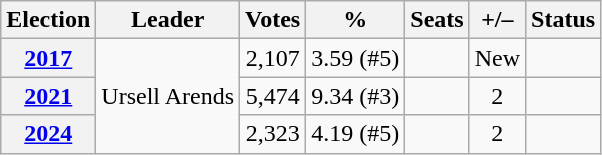<table class=wikitable style=text-align:center>
<tr>
<th>Election</th>
<th>Leader</th>
<th>Votes</th>
<th>%</th>
<th>Seats</th>
<th>+/–</th>
<th>Status</th>
</tr>
<tr>
<th><a href='#'>2017</a></th>
<td rowspan=3>Ursell Arends</td>
<td>2,107</td>
<td>3.59 (#5)</td>
<td></td>
<td>New</td>
<td></td>
</tr>
<tr>
<th><a href='#'>2021</a></th>
<td>5,474</td>
<td>9.34 (#3)</td>
<td></td>
<td> 2</td>
<td></td>
</tr>
<tr>
<th><a href='#'>2024</a></th>
<td>2,323</td>
<td>4.19 (#5)</td>
<td></td>
<td> 2</td>
<td></td>
</tr>
</table>
